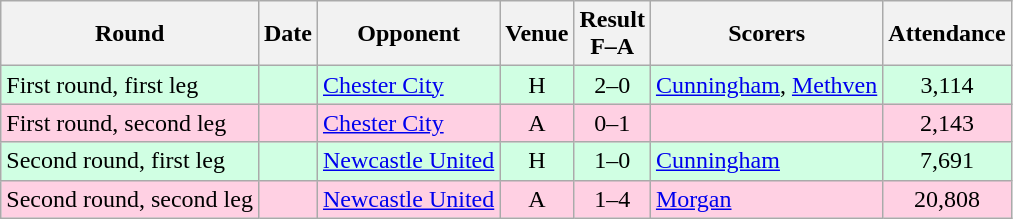<table class="wikitable sortable" style="text-align:center;">
<tr>
<th>Round</th>
<th>Date</th>
<th>Opponent</th>
<th>Venue</th>
<th>Result<br>F–A</th>
<th class=unsortable>Scorers</th>
<th>Attendance</th>
</tr>
<tr bgcolor="#d0ffe3">
<td align=left>First round, first leg</td>
<td></td>
<td align=left><a href='#'>Chester City</a></td>
<td>H</td>
<td>2–0</td>
<td align=left><a href='#'>Cunningham</a>, <a href='#'>Methven</a></td>
<td>3,114</td>
</tr>
<tr bgcolor="#ffd0e3">
<td align=left>First round, second leg</td>
<td></td>
<td align=left><a href='#'>Chester City</a></td>
<td>A</td>
<td>0–1</td>
<td></td>
<td>2,143</td>
</tr>
<tr bgcolor="#d0ffe3">
<td align=left>Second round, first leg</td>
<td></td>
<td align=left><a href='#'>Newcastle United</a></td>
<td>H</td>
<td>1–0</td>
<td align=left><a href='#'>Cunningham</a></td>
<td>7,691</td>
</tr>
<tr bgcolor="#ffd0e3">
<td align=left>Second round, second leg</td>
<td></td>
<td align=left><a href='#'>Newcastle United</a></td>
<td>A</td>
<td>1–4</td>
<td align=left><a href='#'>Morgan</a></td>
<td>20,808</td>
</tr>
</table>
